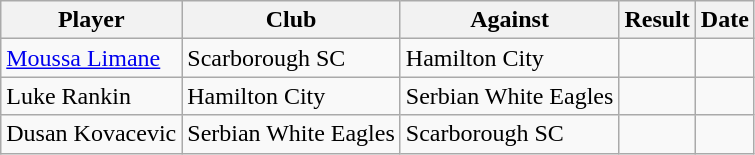<table class="wikitable sortable">
<tr>
<th>Player</th>
<th>Club</th>
<th>Against</th>
<th>Result</th>
<th>Date</th>
</tr>
<tr>
<td> <a href='#'>Moussa Limane</a></td>
<td>Scarborough SC</td>
<td>Hamilton City</td>
<td></td>
<td></td>
</tr>
<tr>
<td> Luke Rankin</td>
<td>Hamilton City</td>
<td>Serbian White Eagles</td>
<td></td>
<td></td>
</tr>
<tr>
<td> Dusan Kovacevic</td>
<td>Serbian White Eagles</td>
<td>Scarborough SC</td>
<td></td>
<td></td>
</tr>
</table>
